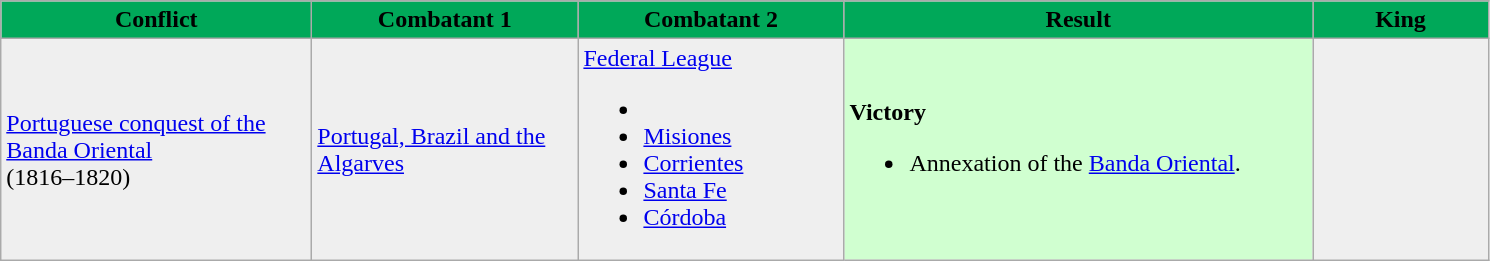<table class="wikitable">
<tr>
<th style="background:#00A859" width="200px"><span>Conflict</span></th>
<th style="background:#00A859" width="170px"><span>Combatant 1</span></th>
<th style="background:#00A859" width="170px"><span>Combatant 2</span></th>
<th style="background:#00A859" width="305px"><span>Result</span></th>
<th style="background:#00A859" width="110px"><span>King</span></th>
</tr>
<tr>
<td style="background:#efefef"><a href='#'>Portuguese conquest of the Banda Oriental</a><br>(1816–1820)</td>
<td style="background:#efefef"> <a href='#'>Portugal, Brazil and the Algarves</a></td>
<td style="background:#efefef"> <a href='#'>Federal League</a><br><ul><li></li><li> <a href='#'>Misiones</a></li><li> <a href='#'>Corrientes</a></li><li> <a href='#'>Santa Fe</a></li><li> <a href='#'>Córdoba</a></li></ul></td>
<td style="background:#D0FFD0"><strong>Victory</strong><br><ul><li>Annexation of the <a href='#'>Banda Oriental</a>.</li></ul></td>
<td style="background:#efefef"></td>
</tr>
</table>
